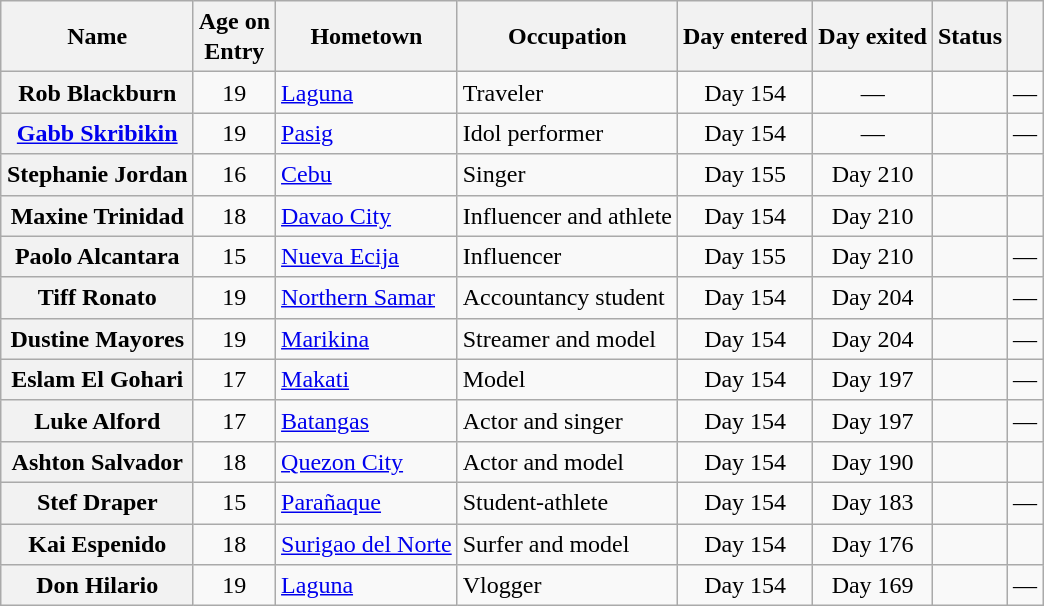<table class="wikitable sortable" style="margin: 1em auto; font-size:100%; line-height:20px; text-align:center">
<tr>
<th>Name</th>
<th>Age on<br>Entry</th>
<th>Hometown</th>
<th>Occupation</th>
<th>Day entered</th>
<th>Day exited</th>
<th>Status</th>
<th></th>
</tr>
<tr>
<th>Rob Blackburn</th>
<td>19</td>
<td align="left"><a href='#'>Laguna</a></td>
<td align="left">Traveler</td>
<td>Day 154</td>
<td>—</td>
<td></td>
<td>—</td>
</tr>
<tr>
<th><a href='#'>Gabb Skribikin</a></th>
<td>19</td>
<td align="left"><a href='#'>Pasig</a></td>
<td align="left">Idol performer</td>
<td>Day 154</td>
<td>—</td>
<td></td>
<td>—</td>
</tr>
<tr>
<th>Stephanie Jordan</th>
<td>16</td>
<td align="left"><a href='#'>Cebu</a></td>
<td align="left">Singer</td>
<td>Day 155</td>
<td>Day 210</td>
<td></td>
<td></td>
</tr>
<tr>
<th>Maxine Trinidad</th>
<td>18</td>
<td align="left"><a href='#'>Davao City</a></td>
<td align="left">Influencer and athlete</td>
<td>Day 154</td>
<td>Day 210</td>
<td></td>
<td></td>
</tr>
<tr>
<th>Paolo Alcantara</th>
<td>15</td>
<td align="left"><a href='#'>Nueva Ecija</a></td>
<td align="left">Influencer</td>
<td>Day 155</td>
<td>Day 210</td>
<td></td>
<td>—</td>
</tr>
<tr>
<th>Tiff Ronato</th>
<td>19</td>
<td align="left"><a href='#'>Northern Samar</a></td>
<td align="left">Accountancy student</td>
<td>Day 154</td>
<td>Day 204</td>
<td></td>
<td>—</td>
</tr>
<tr>
<th>Dustine Mayores</th>
<td>19</td>
<td align="left"><a href='#'>Marikina</a></td>
<td align="left">Streamer and model</td>
<td>Day 154</td>
<td>Day 204</td>
<td></td>
<td>—</td>
</tr>
<tr>
<th>Eslam El Gohari</th>
<td>17</td>
<td align="left"><a href='#'>Makati</a></td>
<td align="left">Model</td>
<td>Day 154</td>
<td>Day 197</td>
<td></td>
<td>—</td>
</tr>
<tr>
<th>Luke Alford</th>
<td>17</td>
<td align="left"><a href='#'>Batangas</a></td>
<td align="left">Actor and singer</td>
<td>Day 154</td>
<td>Day 197</td>
<td></td>
<td>—</td>
</tr>
<tr>
<th>Ashton Salvador</th>
<td>18</td>
<td align="left"><a href='#'>Quezon City</a></td>
<td align="left">Actor and model</td>
<td>Day 154</td>
<td>Day 190</td>
<td></td>
<td></td>
</tr>
<tr>
<th>Stef Draper</th>
<td>15</td>
<td align="left"><a href='#'>Parañaque</a></td>
<td align="left">Student-athlete</td>
<td>Day 154</td>
<td>Day 183</td>
<td></td>
<td>—</td>
</tr>
<tr>
<th>Kai Espenido</th>
<td>18</td>
<td align="left"><a href='#'>Surigao del Norte</a></td>
<td align="left">Surfer and model</td>
<td>Day 154</td>
<td>Day 176</td>
<td></td>
<td></td>
</tr>
<tr>
<th>Don Hilario</th>
<td>19</td>
<td align="left"><a href='#'>Laguna</a></td>
<td align="left">Vlogger</td>
<td>Day 154</td>
<td>Day 169</td>
<td></td>
<td>—</td>
</tr>
</table>
